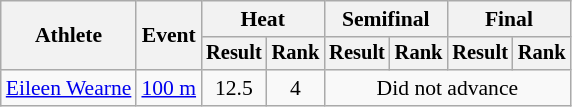<table class="wikitable" style="font-size:90%">
<tr>
<th rowspan=2>Athlete</th>
<th rowspan=2>Event</th>
<th colspan=2>Heat</th>
<th colspan=2>Semifinal</th>
<th colspan=2>Final</th>
</tr>
<tr style="font-size:95%">
<th>Result</th>
<th>Rank</th>
<th>Result</th>
<th>Rank</th>
<th>Result</th>
<th>Rank</th>
</tr>
<tr align=center>
<td align=left><a href='#'>Eileen Wearne</a></td>
<td align=left><a href='#'>100 m</a></td>
<td>12.5</td>
<td>4</td>
<td colspan=4>Did not advance</td>
</tr>
</table>
